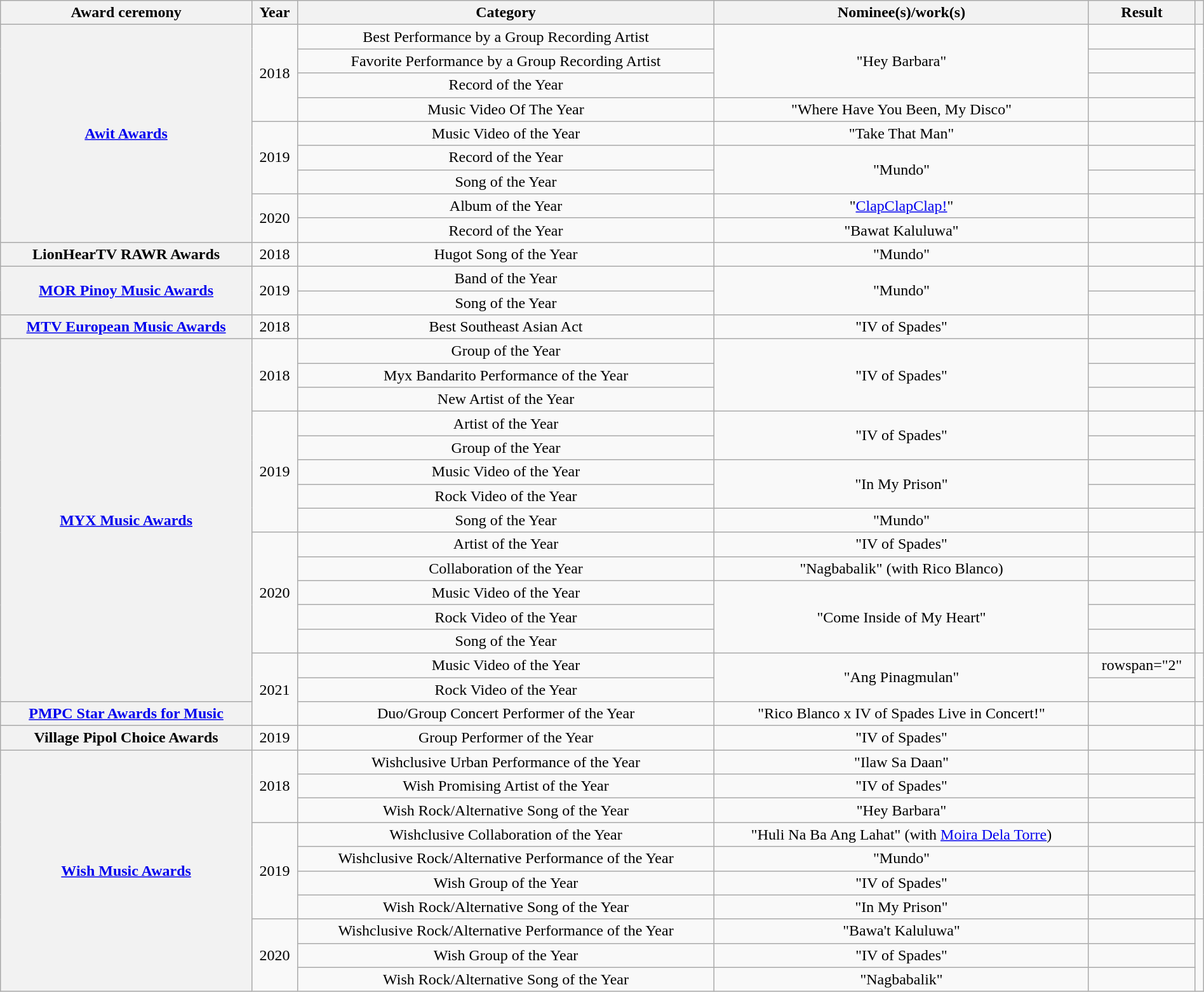<table class="wikitable sortable plainrowheaders" style="text-align:center; width:100%;">
<tr>
<th scope="col">Award ceremony</th>
<th scope="col">Year</th>
<th scope="col">Category</th>
<th scope="col">Nominee(s)/work(s)</th>
<th scope="col">Result</th>
<th scope="col" class="unsortable"></th>
</tr>
<tr>
<th scope="row" rowspan="9"><a href='#'>Awit Awards</a></th>
<td rowspan="4">2018</td>
<td>Best Performance by a Group Recording Artist</td>
<td align=center rowspan="3">"Hey Barbara"</td>
<td></td>
<td rowspan="4"></td>
</tr>
<tr>
<td>Favorite Performance by a Group Recording Artist</td>
<td></td>
</tr>
<tr>
<td>Record of the Year</td>
<td></td>
</tr>
<tr>
<td>Music Video Of The Year</td>
<td align=center>"Where Have You Been, My Disco"</td>
<td></td>
</tr>
<tr>
<td rowspan="3">2019</td>
<td>Music Video of the Year</td>
<td align=center>"Take That Man"</td>
<td></td>
<td rowspan="3"></td>
</tr>
<tr>
<td>Record of the Year</td>
<td align=center rowspan="2">"Mundo"</td>
<td></td>
</tr>
<tr>
<td>Song of the Year</td>
<td></td>
</tr>
<tr>
<td rowspan="2">2020</td>
<td>Album of the Year</td>
<td align=center>"<a href='#'>ClapClapClap!</a>"</td>
<td></td>
<td rowspan="2"></td>
</tr>
<tr>
<td>Record of the Year</td>
<td align=center>"Bawat Kaluluwa"</td>
<td></td>
</tr>
<tr>
<th scope="row">LionHearTV RAWR Awards</th>
<td>2018</td>
<td>Hugot Song of the Year</td>
<td align=center>"Mundo"</td>
<td></td>
<td></td>
</tr>
<tr>
<th scope="row" rowspan="2"><a href='#'>MOR Pinoy Music Awards</a></th>
<td rowspan="2">2019</td>
<td>Band of the Year</td>
<td align=center rowspan="2">"Mundo"</td>
<td></td>
<td rowspan="2"></td>
</tr>
<tr>
<td>Song of the Year</td>
<td></td>
</tr>
<tr>
<th scope="row"><a href='#'>MTV European Music Awards</a></th>
<td>2018</td>
<td>Best Southeast Asian Act</td>
<td align=center>"IV of Spades"</td>
<td></td>
<td></td>
</tr>
<tr>
<th scope="row" rowspan="15"><a href='#'>MYX Music Awards</a></th>
<td rowspan="3">2018</td>
<td>Group of the Year</td>
<td align=center rowspan="3">"IV of Spades"</td>
<td></td>
<td rowspan="3"></td>
</tr>
<tr>
<td>Myx Bandarito Performance of the Year</td>
<td></td>
</tr>
<tr>
<td>New Artist of the Year</td>
<td></td>
</tr>
<tr>
<td rowspan="5">2019</td>
<td>Artist of the Year</td>
<td align=center rowspan="2">"IV of Spades"</td>
<td></td>
<td rowspan="5"></td>
</tr>
<tr>
<td>Group of the Year</td>
<td></td>
</tr>
<tr>
<td>Music Video of the Year</td>
<td align=center rowspan="2">"In My Prison"</td>
<td></td>
</tr>
<tr>
<td>Rock Video of the Year</td>
<td></td>
</tr>
<tr>
<td>Song of the Year</td>
<td align=center>"Mundo"</td>
<td></td>
</tr>
<tr>
<td rowspan="5">2020</td>
<td>Artist of the Year</td>
<td align=center>"IV of Spades"</td>
<td></td>
<td rowspan="5"></td>
</tr>
<tr>
<td>Collaboration of the Year</td>
<td align=center>"Nagbabalik" (with Rico Blanco)</td>
<td></td>
</tr>
<tr>
<td>Music Video of the Year</td>
<td align=center rowspan="3">"Come Inside of My Heart"</td>
<td></td>
</tr>
<tr>
<td>Rock Video of the Year</td>
<td></td>
</tr>
<tr>
<td>Song of the Year</td>
<td></td>
</tr>
<tr>
<td rowspan="3">2021</td>
<td>Music Video of the Year</td>
<td align=center rowspan="2">"Ang Pinagmulan"</td>
<td>rowspan="2" </td>
<td rowspan="2"></td>
</tr>
<tr>
<td>Rock Video of the Year</td>
</tr>
<tr>
<th scope="row"><a href='#'>PMPC Star Awards for Music</a></th>
<td>Duo/Group Concert Performer of the Year</td>
<td align=center>"Rico Blanco x IV of Spades Live in Concert!"</td>
<td></td>
<td></td>
</tr>
<tr>
<th scope="row">Village Pipol Choice Awards</th>
<td>2019</td>
<td>Group Performer of the Year</td>
<td align=center>"IV of Spades"</td>
<td></td>
<td></td>
</tr>
<tr>
<th scope="row" rowspan="10"><a href='#'>Wish Music Awards</a></th>
<td rowspan="3">2018</td>
<td>Wishclusive Urban Performance of the Year</td>
<td align=center>"Ilaw Sa Daan"</td>
<td></td>
<td rowspan="3"></td>
</tr>
<tr>
<td>Wish Promising Artist of the Year</td>
<td align=center>"IV of Spades"</td>
<td></td>
</tr>
<tr>
<td>Wish Rock/Alternative Song of the Year</td>
<td align=center>"Hey Barbara"</td>
<td></td>
</tr>
<tr>
<td rowspan="4">2019</td>
<td>Wishclusive Collaboration of the Year</td>
<td align=center>"Huli Na Ba Ang Lahat" (with <a href='#'>Moira Dela Torre</a>)</td>
<td></td>
<td rowspan="4"></td>
</tr>
<tr>
<td>Wishclusive Rock/Alternative Performance of the Year</td>
<td align=center>"Mundo"</td>
<td></td>
</tr>
<tr>
<td>Wish Group of the Year</td>
<td align=center>"IV of Spades"</td>
<td></td>
</tr>
<tr>
<td>Wish Rock/Alternative Song of the Year</td>
<td align=center>"In My Prison"</td>
<td></td>
</tr>
<tr>
<td rowspan="3">2020</td>
<td>Wishclusive Rock/Alternative Performance of the Year</td>
<td align=center>"Bawa't Kaluluwa"</td>
<td></td>
<td rowspan="3"></td>
</tr>
<tr>
<td>Wish Group of the Year</td>
<td align=center>"IV of Spades"</td>
<td></td>
</tr>
<tr>
<td>Wish Rock/Alternative Song of the Year</td>
<td align=center>"Nagbabalik"</td>
<td></td>
</tr>
</table>
